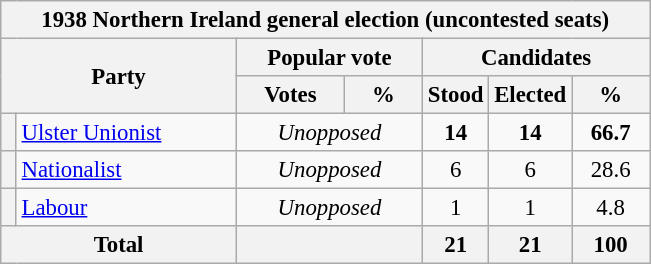<table class="wikitable" style="font-size:95%">
<tr>
<th colspan="16" style="background-color:#f2f2f2">1938 Northern Ireland general election (uncontested seats)</th>
</tr>
<tr style="vertical-align:center;">
<th style="width:150px;" "vertical-align:center;" rowspan="2" colspan="2">Party</th>
<th colspan="2" style="width: 30px">Popular vote</th>
<th colspan="3" style="width: 30px">Candidates</th>
</tr>
<tr>
<th style="width:65px;">Votes</th>
<th style="width:45px;">%</th>
<th>Stood</th>
<th>Elected</th>
<th style="width:45px;">%</th>
</tr>
<tr>
<th></th>
<td><a href='#'>Ulster Unionist</a></td>
<td align="center" colspan="2"><em>Unopposed</em></td>
<td align="center"><strong>14</strong></td>
<td align="center"><strong>14</strong></td>
<td align="center"><strong>66.7</strong></td>
</tr>
<tr>
<th></th>
<td><a href='#'>Nationalist</a></td>
<td align="center" colspan="2"><em>Unopposed</em></td>
<td align="center">6</td>
<td align="center">6</td>
<td align="center">28.6</td>
</tr>
<tr>
<th></th>
<td><a href='#'>Labour</a></td>
<td align="center" colspan="2"><em>Unopposed</em></td>
<td align="center">1</td>
<td align="center">1</td>
<td align="center">4.8</td>
</tr>
<tr>
<th style="width:150px;" "vertical-align:center;" colspan="2">Total</th>
<th align="center" colspan="2"></th>
<th align="center">21</th>
<th align="center">21</th>
<th align="center">100</th>
</tr>
</table>
